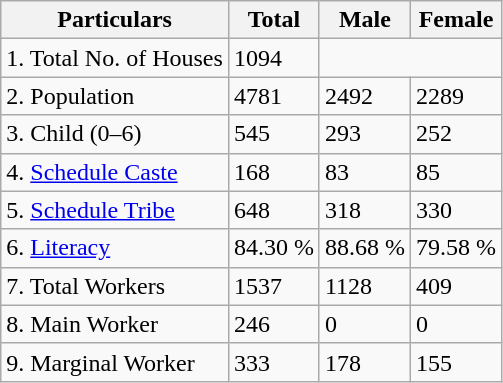<table class="wikitable sortable">
<tr>
<th>Particulars</th>
<th>Total</th>
<th>Male</th>
<th>Female</th>
</tr>
<tr>
<td>1. Total No. of Houses</td>
<td>1094</td>
</tr>
<tr>
<td>2. Population</td>
<td>4781</td>
<td>2492</td>
<td>2289</td>
</tr>
<tr>
<td>3. Child (0–6)</td>
<td>545</td>
<td>293</td>
<td>252</td>
</tr>
<tr>
<td>4. <a href='#'>Schedule Caste</a></td>
<td>168</td>
<td>83</td>
<td>85</td>
</tr>
<tr>
<td>5. <a href='#'>Schedule Tribe</a></td>
<td>648</td>
<td>318</td>
<td>330</td>
</tr>
<tr>
<td>6. <a href='#'>Literacy</a></td>
<td>84.30 %</td>
<td>88.68 %</td>
<td>79.58 %</td>
</tr>
<tr>
<td>7. Total Workers</td>
<td>1537</td>
<td>1128</td>
<td>409</td>
</tr>
<tr>
<td>8. Main Worker</td>
<td>246</td>
<td>0</td>
<td>0</td>
</tr>
<tr>
<td>9. Marginal Worker</td>
<td>333</td>
<td>178</td>
<td>155</td>
</tr>
</table>
